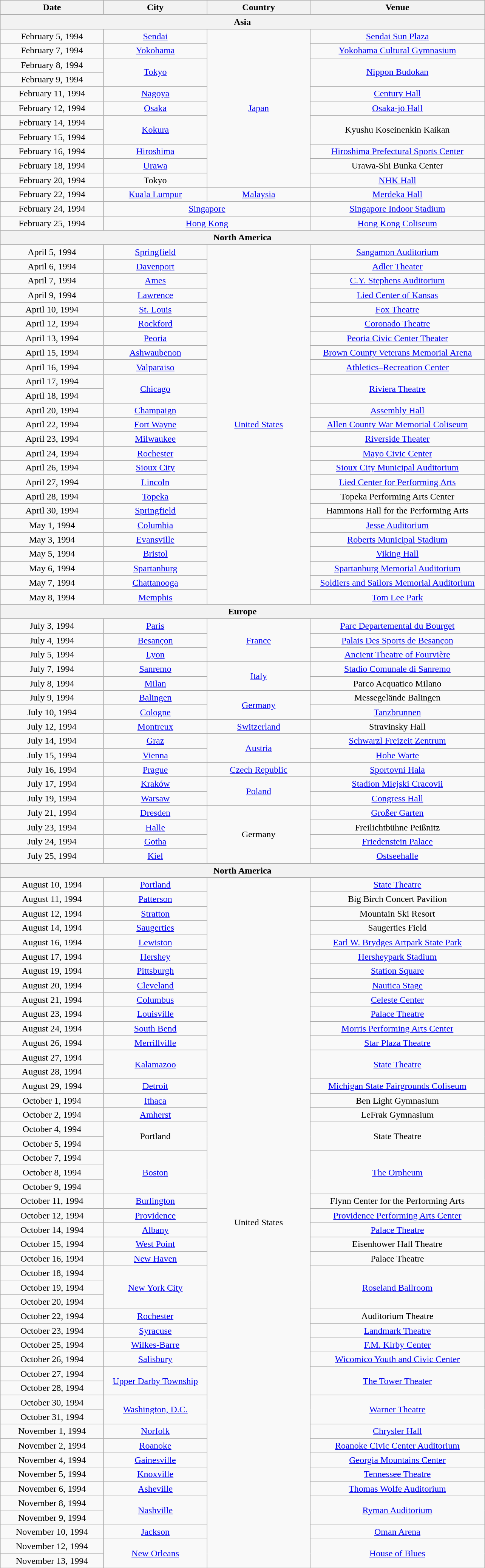<table class="wikitable" style="text-align:center;">
<tr>
<th width="175">Date</th>
<th width="175">City</th>
<th width="175">Country</th>
<th width="300">Venue</th>
</tr>
<tr>
<th colspan="5">Asia</th>
</tr>
<tr>
<td>February 5, 1994</td>
<td><a href='#'>Sendai</a></td>
<td rowspan="11"><a href='#'>Japan</a></td>
<td><a href='#'>Sendai Sun Plaza</a></td>
</tr>
<tr>
<td>February 7, 1994</td>
<td><a href='#'>Yokohama</a></td>
<td><a href='#'>Yokohama Cultural Gymnasium</a></td>
</tr>
<tr>
<td>February 8, 1994</td>
<td rowspan="2"><a href='#'>Tokyo</a></td>
<td rowspan="2"><a href='#'>Nippon Budokan</a></td>
</tr>
<tr>
<td>February 9, 1994</td>
</tr>
<tr>
<td>February 11, 1994</td>
<td><a href='#'>Nagoya</a></td>
<td><a href='#'>Century Hall</a></td>
</tr>
<tr>
<td>February 12, 1994</td>
<td><a href='#'>Osaka</a></td>
<td><a href='#'>Osaka-jō Hall</a></td>
</tr>
<tr>
<td>February 14, 1994</td>
<td rowspan="2"><a href='#'>Kokura</a></td>
<td rowspan="2">Kyushu Koseinenkin Kaikan</td>
</tr>
<tr>
<td>February 15, 1994</td>
</tr>
<tr>
<td>February 16, 1994</td>
<td><a href='#'>Hiroshima</a></td>
<td><a href='#'>Hiroshima Prefectural Sports Center</a></td>
</tr>
<tr>
<td>February 18, 1994</td>
<td><a href='#'>Urawa</a></td>
<td>Urawa-Shi Bunka Center</td>
</tr>
<tr>
<td>February 20, 1994</td>
<td>Tokyo</td>
<td><a href='#'>NHK Hall</a></td>
</tr>
<tr>
<td>February 22, 1994</td>
<td><a href='#'>Kuala Lumpur</a></td>
<td><a href='#'>Malaysia</a></td>
<td><a href='#'>Merdeka Hall</a></td>
</tr>
<tr>
<td>February 24, 1994</td>
<td colspan="2"><a href='#'>Singapore</a></td>
<td><a href='#'>Singapore Indoor Stadium</a></td>
</tr>
<tr>
<td>February 25, 1994</td>
<td colspan="2"><a href='#'>Hong Kong</a></td>
<td><a href='#'>Hong Kong Coliseum</a></td>
</tr>
<tr>
<th colspan="5">North America</th>
</tr>
<tr>
<td>April 5, 1994</td>
<td><a href='#'>Springfield</a></td>
<td rowspan="25"><a href='#'>United States</a></td>
<td><a href='#'>Sangamon Auditorium</a></td>
</tr>
<tr>
<td>April 6, 1994</td>
<td><a href='#'>Davenport</a></td>
<td><a href='#'>Adler Theater</a></td>
</tr>
<tr>
<td>April 7, 1994</td>
<td><a href='#'>Ames</a></td>
<td><a href='#'>C.Y. Stephens Auditorium</a></td>
</tr>
<tr>
<td>April 9, 1994</td>
<td><a href='#'>Lawrence</a></td>
<td><a href='#'>Lied Center of Kansas</a></td>
</tr>
<tr>
<td>April 10, 1994</td>
<td><a href='#'>St. Louis</a></td>
<td><a href='#'>Fox Theatre</a></td>
</tr>
<tr>
<td>April 12, 1994</td>
<td><a href='#'>Rockford</a></td>
<td><a href='#'>Coronado Theatre</a></td>
</tr>
<tr>
<td>April 13, 1994</td>
<td><a href='#'>Peoria</a></td>
<td><a href='#'>Peoria Civic Center Theater</a></td>
</tr>
<tr>
<td>April 15, 1994</td>
<td><a href='#'>Ashwaubenon</a></td>
<td><a href='#'>Brown County Veterans Memorial Arena</a></td>
</tr>
<tr>
<td>April 16, 1994</td>
<td><a href='#'>Valparaiso</a></td>
<td><a href='#'>Athletics–Recreation Center</a></td>
</tr>
<tr>
<td>April 17, 1994</td>
<td rowspan="2"><a href='#'>Chicago</a></td>
<td rowspan="2"><a href='#'>Riviera Theatre</a></td>
</tr>
<tr>
<td>April 18, 1994</td>
</tr>
<tr>
<td>April 20, 1994</td>
<td><a href='#'>Champaign</a></td>
<td><a href='#'>Assembly Hall</a></td>
</tr>
<tr>
<td>April 22, 1994</td>
<td><a href='#'>Fort Wayne</a></td>
<td><a href='#'>Allen County War Memorial Coliseum</a></td>
</tr>
<tr>
<td>April 23, 1994</td>
<td><a href='#'>Milwaukee</a></td>
<td><a href='#'>Riverside Theater</a></td>
</tr>
<tr>
<td>April 24, 1994</td>
<td><a href='#'>Rochester</a></td>
<td><a href='#'>Mayo Civic Center</a></td>
</tr>
<tr>
<td>April 26, 1994</td>
<td><a href='#'>Sioux City</a></td>
<td><a href='#'>Sioux City Municipal Auditorium</a></td>
</tr>
<tr>
<td>April 27, 1994</td>
<td><a href='#'>Lincoln</a></td>
<td><a href='#'>Lied Center for Performing Arts</a></td>
</tr>
<tr>
<td>April 28, 1994</td>
<td><a href='#'>Topeka</a></td>
<td>Topeka Performing Arts Center</td>
</tr>
<tr>
<td>April 30, 1994</td>
<td><a href='#'>Springfield</a></td>
<td>Hammons Hall for the Performing Arts</td>
</tr>
<tr>
<td>May 1, 1994</td>
<td><a href='#'>Columbia</a></td>
<td><a href='#'>Jesse Auditorium</a></td>
</tr>
<tr>
<td>May 3, 1994</td>
<td><a href='#'>Evansville</a></td>
<td><a href='#'>Roberts Municipal Stadium</a></td>
</tr>
<tr>
<td>May 5, 1994</td>
<td><a href='#'>Bristol</a></td>
<td><a href='#'>Viking Hall</a></td>
</tr>
<tr>
<td>May 6, 1994</td>
<td><a href='#'>Spartanburg</a></td>
<td><a href='#'>Spartanburg Memorial Auditorium</a></td>
</tr>
<tr>
<td>May 7, 1994</td>
<td><a href='#'>Chattanooga</a></td>
<td><a href='#'>Soldiers and Sailors Memorial Auditorium</a></td>
</tr>
<tr>
<td>May 8, 1994</td>
<td><a href='#'>Memphis</a></td>
<td><a href='#'>Tom Lee Park</a></td>
</tr>
<tr>
<th colspan="5">Europe</th>
</tr>
<tr>
<td>July 3, 1994</td>
<td><a href='#'>Paris</a></td>
<td rowspan="3"><a href='#'>France</a></td>
<td><a href='#'>Parc Departemental du Bourget</a></td>
</tr>
<tr>
<td>July 4, 1994</td>
<td><a href='#'>Besançon</a></td>
<td><a href='#'>Palais Des Sports de Besançon</a></td>
</tr>
<tr>
<td>July 5, 1994</td>
<td><a href='#'>Lyon</a></td>
<td><a href='#'>Ancient Theatre of Fourvière</a></td>
</tr>
<tr>
<td>July 7, 1994</td>
<td><a href='#'>Sanremo</a></td>
<td rowspan="2"><a href='#'>Italy</a></td>
<td><a href='#'>Stadio Comunale di Sanremo</a></td>
</tr>
<tr>
<td>July 8, 1994</td>
<td><a href='#'>Milan</a></td>
<td>Parco Acquatico Milano</td>
</tr>
<tr>
<td>July 9, 1994</td>
<td><a href='#'>Balingen</a></td>
<td rowspan="2"><a href='#'>Germany</a></td>
<td>Messegelände Balingen</td>
</tr>
<tr>
<td>July 10, 1994</td>
<td><a href='#'>Cologne</a></td>
<td><a href='#'>Tanzbrunnen</a></td>
</tr>
<tr>
<td>July 12, 1994</td>
<td><a href='#'>Montreux</a></td>
<td><a href='#'>Switzerland</a></td>
<td>Stravinsky Hall</td>
</tr>
<tr>
<td>July 14, 1994</td>
<td><a href='#'>Graz</a></td>
<td rowspan="2"><a href='#'>Austria</a></td>
<td><a href='#'>Schwarzl Freizeit Zentrum</a></td>
</tr>
<tr>
<td>July 15, 1994</td>
<td><a href='#'>Vienna</a></td>
<td><a href='#'>Hohe Warte</a></td>
</tr>
<tr>
<td>July 16, 1994</td>
<td><a href='#'>Prague</a></td>
<td><a href='#'>Czech Republic</a></td>
<td><a href='#'>Sportovni Hala</a></td>
</tr>
<tr>
<td>July 17, 1994</td>
<td><a href='#'>Kraków</a></td>
<td rowspan="2"><a href='#'>Poland</a></td>
<td><a href='#'>Stadion Miejski Cracovii</a></td>
</tr>
<tr>
<td>July 19, 1994</td>
<td><a href='#'>Warsaw</a></td>
<td><a href='#'>Congress Hall</a></td>
</tr>
<tr>
<td>July 21, 1994</td>
<td><a href='#'>Dresden</a></td>
<td rowspan="4">Germany</td>
<td><a href='#'>Großer Garten</a></td>
</tr>
<tr>
<td>July 23, 1994</td>
<td><a href='#'>Halle</a></td>
<td>Freilichtbühne Peißnitz</td>
</tr>
<tr>
<td>July 24, 1994</td>
<td><a href='#'>Gotha</a></td>
<td><a href='#'>Friedenstein Palace</a></td>
</tr>
<tr>
<td>July 25, 1994</td>
<td><a href='#'>Kiel</a></td>
<td><a href='#'>Ostseehalle</a></td>
</tr>
<tr>
<th colspan="5">North America</th>
</tr>
<tr>
<td>August 10, 1994</td>
<td><a href='#'>Portland</a></td>
<td rowspan="48">United States</td>
<td><a href='#'>State Theatre</a></td>
</tr>
<tr>
<td>August 11, 1994</td>
<td><a href='#'>Patterson</a></td>
<td>Big Birch Concert Pavilion</td>
</tr>
<tr>
<td>August 12, 1994</td>
<td><a href='#'>Stratton</a></td>
<td>Mountain Ski Resort</td>
</tr>
<tr>
<td>August 14, 1994</td>
<td><a href='#'>Saugerties</a></td>
<td>Saugerties Field</td>
</tr>
<tr>
<td>August 16, 1994</td>
<td><a href='#'>Lewiston</a></td>
<td><a href='#'>Earl W. Brydges Artpark State Park</a></td>
</tr>
<tr>
<td>August 17, 1994</td>
<td><a href='#'>Hershey</a></td>
<td><a href='#'>Hersheypark Stadium</a></td>
</tr>
<tr>
<td>August 19, 1994</td>
<td><a href='#'>Pittsburgh</a></td>
<td><a href='#'>Station Square</a></td>
</tr>
<tr>
<td>August 20, 1994</td>
<td><a href='#'>Cleveland</a></td>
<td><a href='#'>Nautica Stage</a></td>
</tr>
<tr>
<td>August 21, 1994</td>
<td><a href='#'>Columbus</a></td>
<td><a href='#'>Celeste Center</a></td>
</tr>
<tr>
<td>August 23, 1994</td>
<td><a href='#'>Louisville</a></td>
<td><a href='#'>Palace Theatre</a></td>
</tr>
<tr>
<td>August 24, 1994</td>
<td><a href='#'>South Bend</a></td>
<td><a href='#'>Morris Performing Arts Center</a></td>
</tr>
<tr>
<td>August 26, 1994</td>
<td><a href='#'>Merrillville</a></td>
<td><a href='#'>Star Plaza Theatre</a></td>
</tr>
<tr>
<td>August 27, 1994</td>
<td rowspan="2"><a href='#'>Kalamazoo</a></td>
<td rowspan="2"><a href='#'>State Theatre</a></td>
</tr>
<tr>
<td>August 28, 1994</td>
</tr>
<tr>
<td>August 29, 1994</td>
<td><a href='#'>Detroit</a></td>
<td><a href='#'>Michigan State Fairgrounds Coliseum</a></td>
</tr>
<tr>
<td>October 1, 1994</td>
<td><a href='#'>Ithaca</a></td>
<td>Ben Light Gymnasium</td>
</tr>
<tr>
<td>October 2, 1994</td>
<td><a href='#'>Amherst</a></td>
<td>LeFrak Gymnasium</td>
</tr>
<tr>
<td>October 4, 1994</td>
<td rowspan="2">Portland</td>
<td rowspan="2">State Theatre</td>
</tr>
<tr>
<td>October 5, 1994</td>
</tr>
<tr>
<td>October 7, 1994</td>
<td rowspan="3"><a href='#'>Boston</a></td>
<td rowspan="3"><a href='#'>The Orpheum</a></td>
</tr>
<tr>
<td>October 8, 1994</td>
</tr>
<tr>
<td>October 9, 1994</td>
</tr>
<tr>
<td>October 11, 1994</td>
<td><a href='#'>Burlington</a></td>
<td>Flynn Center for the Performing Arts</td>
</tr>
<tr>
<td>October 12, 1994</td>
<td><a href='#'>Providence</a></td>
<td><a href='#'>Providence Performing Arts Center</a></td>
</tr>
<tr>
<td>October 14, 1994</td>
<td><a href='#'>Albany</a></td>
<td><a href='#'>Palace Theatre</a></td>
</tr>
<tr>
<td>October 15, 1994</td>
<td><a href='#'>West Point</a></td>
<td>Eisenhower Hall Theatre</td>
</tr>
<tr>
<td>October 16, 1994</td>
<td><a href='#'>New Haven</a></td>
<td>Palace Theatre</td>
</tr>
<tr>
<td>October 18, 1994</td>
<td rowspan="3"><a href='#'>New York City</a></td>
<td rowspan="3"><a href='#'>Roseland Ballroom</a></td>
</tr>
<tr>
<td>October 19, 1994</td>
</tr>
<tr>
<td>October 20, 1994</td>
</tr>
<tr>
<td>October 22, 1994</td>
<td><a href='#'>Rochester</a></td>
<td>Auditorium Theatre</td>
</tr>
<tr>
<td>October 23, 1994</td>
<td><a href='#'>Syracuse</a></td>
<td><a href='#'>Landmark Theatre</a></td>
</tr>
<tr>
<td>October 25, 1994</td>
<td><a href='#'>Wilkes-Barre</a></td>
<td><a href='#'>F.M. Kirby Center</a></td>
</tr>
<tr>
<td>October 26, 1994</td>
<td><a href='#'>Salisbury</a></td>
<td><a href='#'>Wicomico Youth and Civic Center</a></td>
</tr>
<tr>
<td>October 27, 1994</td>
<td rowspan="2"><a href='#'>Upper Darby Township</a></td>
<td rowspan="2"><a href='#'>The Tower Theater</a></td>
</tr>
<tr>
<td>October 28, 1994</td>
</tr>
<tr>
<td>October 30, 1994</td>
<td rowspan="2"><a href='#'>Washington, D.C.</a></td>
<td rowspan="2"><a href='#'>Warner Theatre</a></td>
</tr>
<tr>
<td>October 31, 1994</td>
</tr>
<tr>
<td>November 1, 1994</td>
<td><a href='#'>Norfolk</a></td>
<td><a href='#'>Chrysler Hall</a></td>
</tr>
<tr>
<td>November 2, 1994</td>
<td><a href='#'>Roanoke</a></td>
<td><a href='#'>Roanoke Civic Center Auditorium</a></td>
</tr>
<tr>
<td>November 4, 1994</td>
<td><a href='#'>Gainesville</a></td>
<td><a href='#'>Georgia Mountains Center</a></td>
</tr>
<tr>
<td>November 5, 1994</td>
<td><a href='#'>Knoxville</a></td>
<td><a href='#'>Tennessee Theatre</a></td>
</tr>
<tr>
<td>November 6, 1994</td>
<td><a href='#'>Asheville</a></td>
<td><a href='#'>Thomas Wolfe Auditorium</a></td>
</tr>
<tr>
<td>November 8, 1994</td>
<td rowspan="2"><a href='#'>Nashville</a></td>
<td rowspan="2"><a href='#'>Ryman Auditorium</a></td>
</tr>
<tr>
<td>November 9, 1994</td>
</tr>
<tr>
<td>November 10, 1994</td>
<td><a href='#'>Jackson</a></td>
<td><a href='#'>Oman Arena</a></td>
</tr>
<tr>
<td>November 12, 1994</td>
<td rowspan="2"><a href='#'>New Orleans</a></td>
<td rowspan="2"><a href='#'>House of Blues</a></td>
</tr>
<tr>
<td>November 13, 1994</td>
</tr>
<tr>
</tr>
</table>
